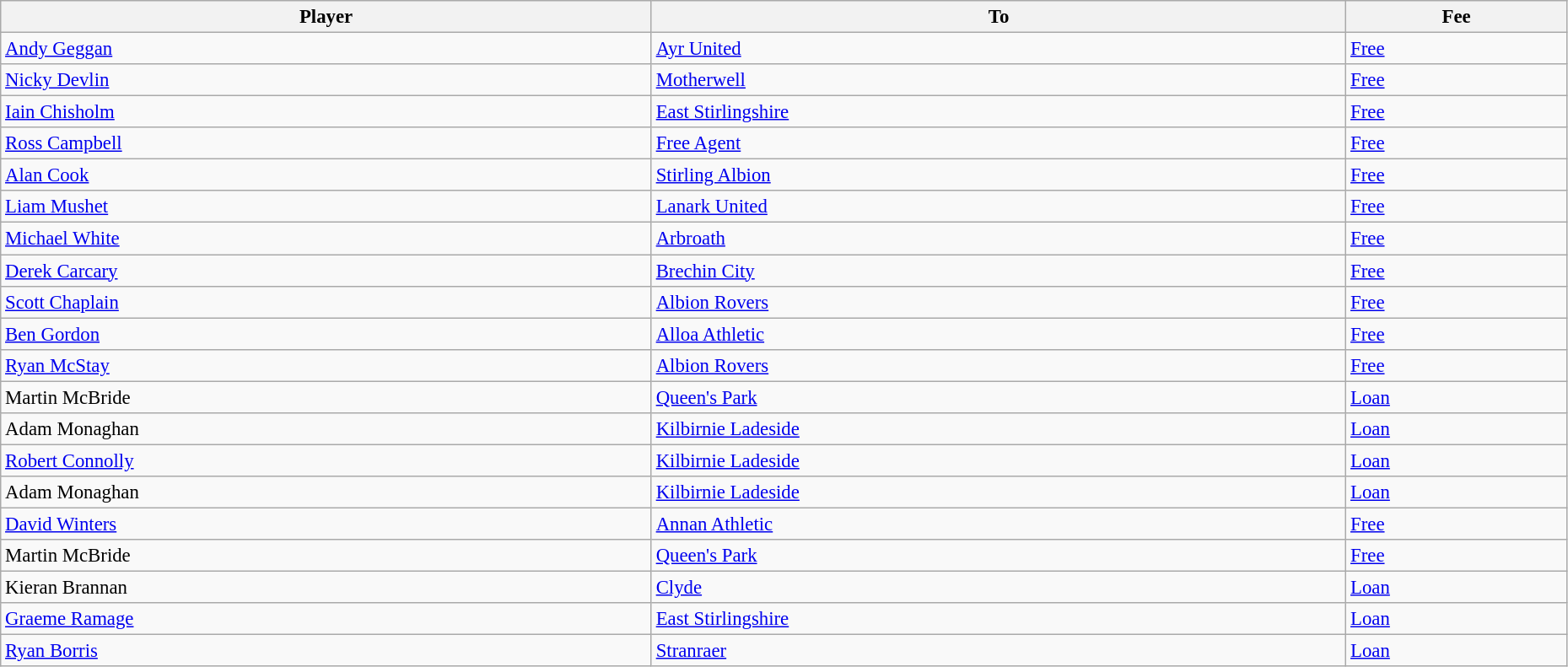<table class="wikitable" style="text-align:center; font-size:95%;width:98%; text-align:left">
<tr>
<th>Player</th>
<th>To</th>
<th>Fee</th>
</tr>
<tr>
<td> <a href='#'>Andy Geggan</a></td>
<td> <a href='#'>Ayr United</a></td>
<td><a href='#'>Free</a></td>
</tr>
<tr>
<td> <a href='#'>Nicky Devlin</a></td>
<td> <a href='#'>Motherwell</a></td>
<td><a href='#'>Free</a></td>
</tr>
<tr>
<td> <a href='#'>Iain Chisholm</a></td>
<td> <a href='#'>East Stirlingshire</a></td>
<td><a href='#'>Free</a></td>
</tr>
<tr>
<td> <a href='#'>Ross Campbell</a></td>
<td><a href='#'>Free Agent</a></td>
<td><a href='#'>Free</a></td>
</tr>
<tr>
<td> <a href='#'>Alan Cook</a></td>
<td> <a href='#'>Stirling Albion</a></td>
<td><a href='#'>Free</a></td>
</tr>
<tr>
<td> <a href='#'>Liam Mushet</a></td>
<td> <a href='#'>Lanark United</a></td>
<td><a href='#'>Free</a></td>
</tr>
<tr>
<td> <a href='#'>Michael White</a></td>
<td> <a href='#'>Arbroath</a></td>
<td><a href='#'>Free</a></td>
</tr>
<tr>
<td> <a href='#'>Derek Carcary</a></td>
<td> <a href='#'>Brechin City</a></td>
<td><a href='#'>Free</a></td>
</tr>
<tr>
<td> <a href='#'>Scott Chaplain</a></td>
<td> <a href='#'>Albion Rovers</a></td>
<td><a href='#'>Free</a></td>
</tr>
<tr>
<td> <a href='#'>Ben Gordon</a></td>
<td> <a href='#'>Alloa Athletic</a></td>
<td><a href='#'>Free</a></td>
</tr>
<tr>
<td> <a href='#'>Ryan McStay</a></td>
<td> <a href='#'>Albion Rovers</a></td>
<td><a href='#'>Free</a></td>
</tr>
<tr>
<td> Martin McBride</td>
<td> <a href='#'>Queen's Park</a></td>
<td><a href='#'>Loan</a></td>
</tr>
<tr>
<td> Adam Monaghan</td>
<td> <a href='#'>Kilbirnie Ladeside</a></td>
<td><a href='#'>Loan</a></td>
</tr>
<tr>
<td> <a href='#'>Robert Connolly</a></td>
<td> <a href='#'>Kilbirnie Ladeside</a></td>
<td><a href='#'>Loan</a></td>
</tr>
<tr>
<td> Adam Monaghan</td>
<td> <a href='#'>Kilbirnie Ladeside</a></td>
<td><a href='#'>Loan</a></td>
</tr>
<tr>
<td> <a href='#'>David Winters</a></td>
<td> <a href='#'>Annan Athletic</a></td>
<td><a href='#'>Free</a></td>
</tr>
<tr>
<td> Martin McBride</td>
<td> <a href='#'>Queen's Park</a></td>
<td><a href='#'>Free</a></td>
</tr>
<tr>
<td> Kieran Brannan</td>
<td> <a href='#'>Clyde</a></td>
<td><a href='#'>Loan</a></td>
</tr>
<tr>
<td> <a href='#'>Graeme Ramage</a></td>
<td> <a href='#'>East Stirlingshire</a></td>
<td><a href='#'>Loan</a></td>
</tr>
<tr>
<td> <a href='#'>Ryan Borris</a></td>
<td> <a href='#'>Stranraer</a></td>
<td><a href='#'>Loan</a></td>
</tr>
</table>
